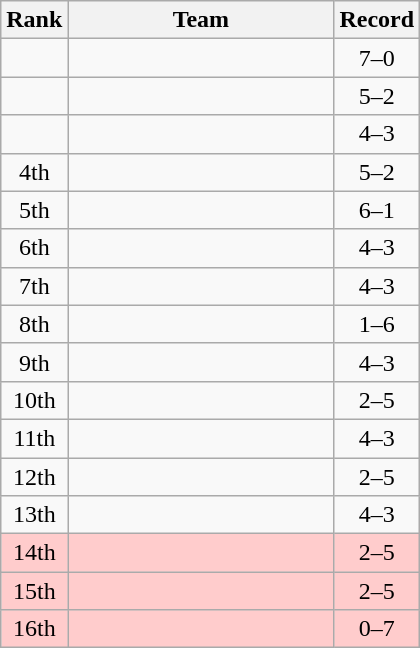<table class=wikitable style="text-align:center;">
<tr>
<th>Rank</th>
<th width=170>Team</th>
<th>Record</th>
</tr>
<tr>
<td></td>
<td align=left></td>
<td>7–0</td>
</tr>
<tr>
<td></td>
<td align=left></td>
<td>5–2</td>
</tr>
<tr>
<td></td>
<td align=left></td>
<td>4–3</td>
</tr>
<tr>
<td>4th</td>
<td align=left></td>
<td>5–2</td>
</tr>
<tr>
<td>5th</td>
<td align=left></td>
<td>6–1</td>
</tr>
<tr>
<td>6th</td>
<td align=left></td>
<td>4–3</td>
</tr>
<tr>
<td>7th</td>
<td align=left></td>
<td>4–3</td>
</tr>
<tr>
<td>8th</td>
<td align=left></td>
<td>1–6</td>
</tr>
<tr>
<td>9th</td>
<td align=left></td>
<td>4–3</td>
</tr>
<tr>
<td>10th</td>
<td align=left></td>
<td>2–5</td>
</tr>
<tr>
<td>11th</td>
<td align=left></td>
<td>4–3</td>
</tr>
<tr>
<td>12th</td>
<td align=left></td>
<td>2–5</td>
</tr>
<tr>
<td>13th</td>
<td align=left></td>
<td>4–3</td>
</tr>
<tr bgcolor=#ffcccc>
<td>14th</td>
<td align=left></td>
<td>2–5</td>
</tr>
<tr bgcolor=#ffcccc>
<td>15th</td>
<td align=left></td>
<td>2–5</td>
</tr>
<tr bgcolor=#ffcccc>
<td>16th</td>
<td align=left></td>
<td>0–7</td>
</tr>
</table>
